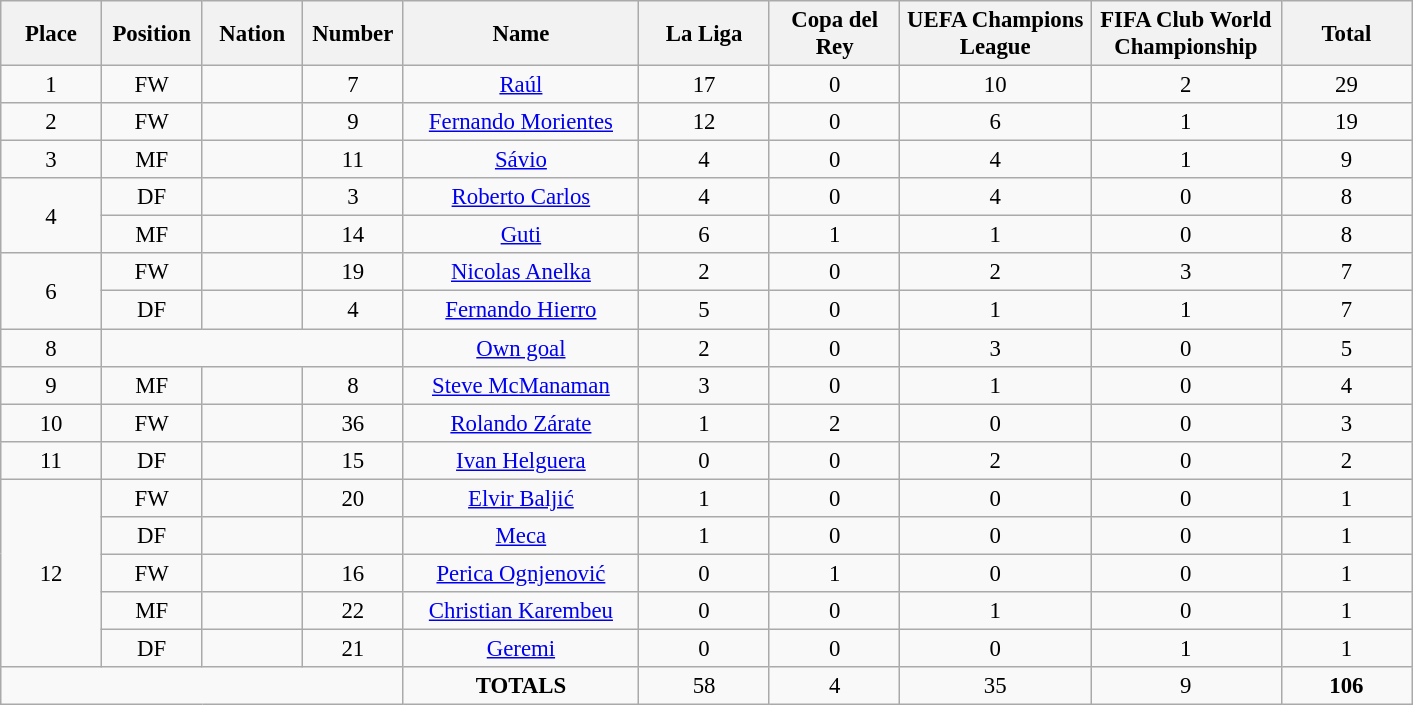<table class="wikitable" style="font-size: 95%; text-align: center;">
<tr>
<th width=60>Place</th>
<th width=60>Position</th>
<th width=60>Nation</th>
<th width=60>Number</th>
<th width=150>Name</th>
<th width=80>La Liga</th>
<th width=80>Copa del Rey</th>
<th width=120>UEFA Champions League</th>
<th width=120>FIFA Club World Championship</th>
<th width=80>Total</th>
</tr>
<tr>
<td>1</td>
<td>FW</td>
<td></td>
<td>7</td>
<td><a href='#'>Raúl</a></td>
<td>17</td>
<td>0</td>
<td>10</td>
<td>2</td>
<td>29</td>
</tr>
<tr>
<td>2</td>
<td>FW</td>
<td></td>
<td>9</td>
<td><a href='#'>Fernando Morientes</a></td>
<td>12</td>
<td>0</td>
<td>6</td>
<td>1</td>
<td>19</td>
</tr>
<tr>
<td>3</td>
<td>MF</td>
<td></td>
<td>11</td>
<td><a href='#'>Sávio</a></td>
<td>4</td>
<td>0</td>
<td>4</td>
<td>1</td>
<td>9</td>
</tr>
<tr>
<td rowspan="2">4</td>
<td>DF</td>
<td></td>
<td>3</td>
<td><a href='#'>Roberto Carlos</a></td>
<td>4</td>
<td>0</td>
<td>4</td>
<td>0</td>
<td>8</td>
</tr>
<tr>
<td>MF</td>
<td></td>
<td>14</td>
<td><a href='#'>Guti</a></td>
<td>6</td>
<td>1</td>
<td>1</td>
<td>0</td>
<td>8</td>
</tr>
<tr>
<td rowspan="2">6</td>
<td>FW</td>
<td></td>
<td>19</td>
<td><a href='#'>Nicolas Anelka</a></td>
<td>2</td>
<td>0</td>
<td>2</td>
<td>3</td>
<td>7</td>
</tr>
<tr>
<td>DF</td>
<td></td>
<td>4</td>
<td><a href='#'>Fernando Hierro</a></td>
<td>5</td>
<td>0</td>
<td>1</td>
<td>1</td>
<td>7</td>
</tr>
<tr>
<td>8</td>
<td colspan="3"></td>
<td><a href='#'>Own goal</a></td>
<td>2</td>
<td>0</td>
<td>3</td>
<td>0</td>
<td>5</td>
</tr>
<tr>
<td>9</td>
<td>MF</td>
<td></td>
<td>8</td>
<td><a href='#'>Steve McManaman</a></td>
<td>3</td>
<td>0</td>
<td>1</td>
<td>0</td>
<td>4</td>
</tr>
<tr>
<td>10</td>
<td>FW</td>
<td></td>
<td>36</td>
<td><a href='#'>Rolando Zárate</a></td>
<td>1</td>
<td>2</td>
<td>0</td>
<td>0</td>
<td>3</td>
</tr>
<tr>
<td>11</td>
<td>DF</td>
<td></td>
<td>15</td>
<td><a href='#'>Ivan Helguera</a></td>
<td>0</td>
<td>0</td>
<td>2</td>
<td>0</td>
<td>2</td>
</tr>
<tr>
<td rowspan="5">12</td>
<td>FW</td>
<td></td>
<td>20</td>
<td><a href='#'>Elvir Baljić</a></td>
<td>1</td>
<td>0</td>
<td>0</td>
<td>0</td>
<td>1</td>
</tr>
<tr>
<td>DF</td>
<td></td>
<td></td>
<td><a href='#'>Meca</a></td>
<td>1</td>
<td>0</td>
<td>0</td>
<td>0</td>
<td>1</td>
</tr>
<tr>
<td>FW</td>
<td></td>
<td>16</td>
<td><a href='#'>Perica Ognjenović</a></td>
<td>0</td>
<td>1</td>
<td>0</td>
<td>0</td>
<td>1</td>
</tr>
<tr>
<td>MF</td>
<td></td>
<td>22</td>
<td><a href='#'>Christian Karembeu</a></td>
<td>0</td>
<td>0</td>
<td>1</td>
<td>0</td>
<td>1</td>
</tr>
<tr>
<td>DF</td>
<td></td>
<td>21</td>
<td><a href='#'>Geremi</a></td>
<td>0</td>
<td>0</td>
<td>0</td>
<td>1</td>
<td>1</td>
</tr>
<tr>
<td colspan="4"></td>
<td><strong>TOTALS</strong></td>
<td>58</td>
<td>4</td>
<td>35</td>
<td>9</td>
<td><strong>106</strong></td>
</tr>
</table>
